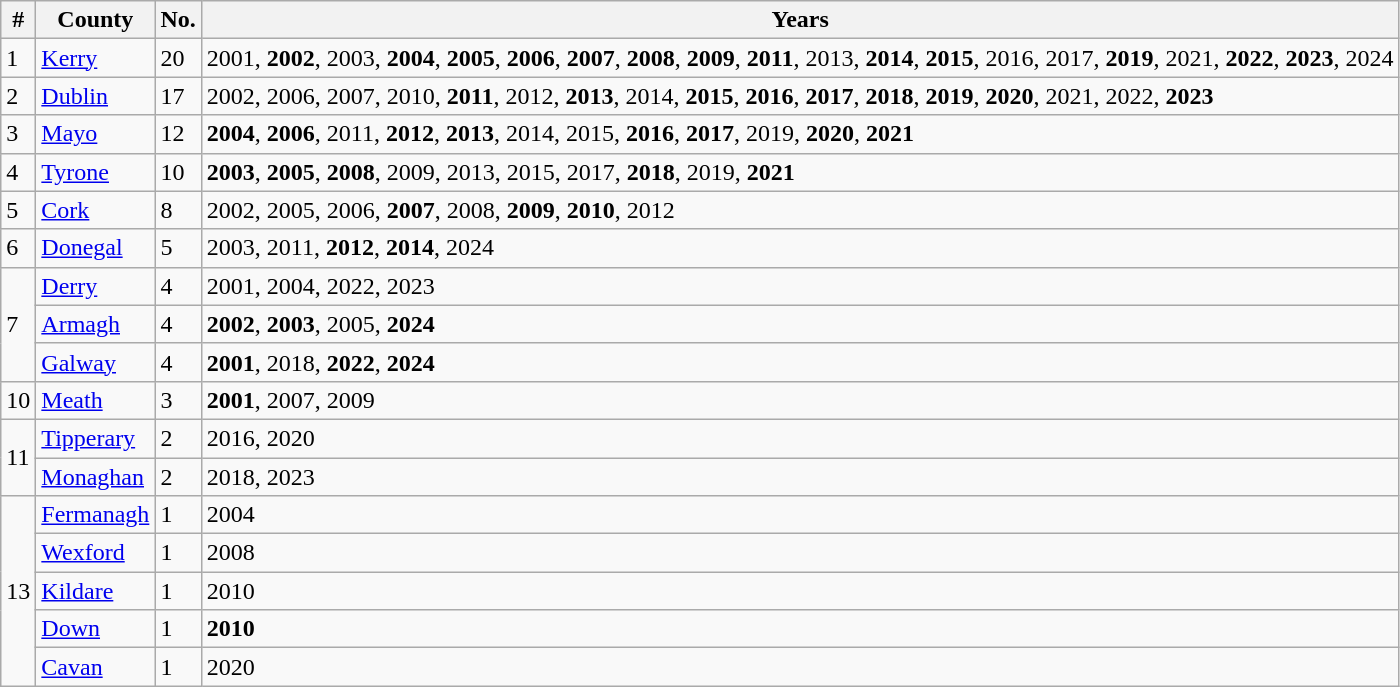<table class="wikitable sortable">
<tr>
<th>#</th>
<th>County</th>
<th>No.</th>
<th>Years</th>
</tr>
<tr>
<td>1</td>
<td> <a href='#'>Kerry</a></td>
<td>20</td>
<td>2001, <strong>2002</strong>, 2003, <strong>2004</strong>, <strong>2005</strong>, <strong>2006</strong>, <strong>2007</strong>, <strong>2008</strong>, <strong>2009</strong>, <strong>2011</strong>, 2013, <strong>2014</strong>, <strong>2015</strong>, 2016, 2017, <strong>2019</strong>, 2021, <strong>2022</strong>, <strong>2023</strong>, 2024</td>
</tr>
<tr>
<td>2</td>
<td> <a href='#'>Dublin</a></td>
<td>17</td>
<td>2002, 2006, 2007, 2010, <strong>2011</strong>, 2012, <strong>2013</strong>, 2014, <strong>2015</strong>, <strong>2016</strong>, <strong>2017</strong>, <strong>2018</strong>, <strong>2019</strong>, <strong>2020</strong>, 2021, 2022, <strong>2023</strong></td>
</tr>
<tr>
<td>3</td>
<td> <a href='#'>Mayo</a></td>
<td>12</td>
<td><strong>2004</strong>, <strong>2006</strong>, 2011, <strong>2012</strong>, <strong>2013</strong>, 2014, 2015, <strong>2016</strong>, <strong>2017</strong>, 2019, <strong>2020</strong>, <strong>2021</strong></td>
</tr>
<tr>
<td>4</td>
<td> <a href='#'>Tyrone</a></td>
<td>10</td>
<td><strong>2003</strong>, <strong>2005</strong>, <strong>2008</strong>, 2009, 2013, 2015, 2017, <strong>2018</strong>, 2019, <strong>2021</strong></td>
</tr>
<tr>
<td>5</td>
<td> <a href='#'>Cork</a></td>
<td>8</td>
<td>2002, 2005, 2006, <strong>2007</strong>, 2008, <strong>2009</strong>, <strong>2010</strong>, 2012</td>
</tr>
<tr>
<td>6</td>
<td> <a href='#'>Donegal</a></td>
<td>5</td>
<td>2003, 2011, <strong>2012</strong>, <strong>2014</strong>, 2024</td>
</tr>
<tr>
<td rowspan="3">7</td>
<td> <a href='#'>Derry</a></td>
<td>4</td>
<td>2001, 2004, 2022, 2023</td>
</tr>
<tr>
<td> <a href='#'>Armagh</a></td>
<td>4</td>
<td><strong>2002</strong>, <strong>2003</strong>, 2005, <strong>2024</strong></td>
</tr>
<tr>
<td> <a href='#'>Galway</a></td>
<td>4</td>
<td><strong>2001</strong>, 2018, <strong>2022</strong>, <strong>2024</strong></td>
</tr>
<tr>
<td>10</td>
<td> <a href='#'>Meath</a></td>
<td>3</td>
<td><strong>2001</strong>, 2007, 2009</td>
</tr>
<tr>
<td rowspan="2">11</td>
<td> <a href='#'>Tipperary</a></td>
<td>2</td>
<td>2016, 2020</td>
</tr>
<tr>
<td> <a href='#'>Monaghan</a></td>
<td>2</td>
<td>2018, 2023</td>
</tr>
<tr>
<td rowspan="5">13</td>
<td> <a href='#'>Fermanagh</a></td>
<td>1</td>
<td>2004</td>
</tr>
<tr>
<td> <a href='#'>Wexford</a></td>
<td>1</td>
<td>2008</td>
</tr>
<tr>
<td> <a href='#'>Kildare</a></td>
<td>1</td>
<td>2010</td>
</tr>
<tr>
<td> <a href='#'>Down</a></td>
<td>1</td>
<td><strong>2010</strong></td>
</tr>
<tr>
<td> <a href='#'>Cavan</a></td>
<td>1</td>
<td>2020</td>
</tr>
</table>
